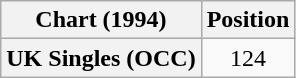<table class="wikitable plainrowheaders" style="text-align:center">
<tr>
<th scope="col">Chart (1994)</th>
<th scope="col">Position</th>
</tr>
<tr>
<th scope="row">UK Singles (OCC)</th>
<td>124</td>
</tr>
</table>
